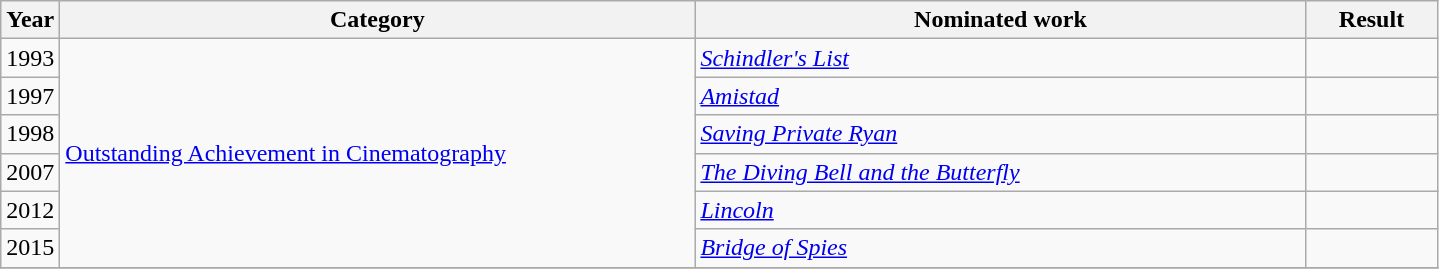<table class=wikitable>
<tr>
<th>Year</th>
<th scope="col" style="width:26em;">Category</th>
<th scope="col" style="width:25em;">Nominated work</th>
<th scope="col" style="width:5em;">Result</th>
</tr>
<tr>
<td style="text-align:center;">1993</td>
<td rowspan=6><a href='#'>Outstanding Achievement in Cinematography</a></td>
<td><em><a href='#'>Schindler's List</a></em></td>
<td></td>
</tr>
<tr>
<td style="text-align:center;">1997</td>
<td><a href='#'><em>Amistad</em></a></td>
<td></td>
</tr>
<tr>
<td style="text-align:center;">1998</td>
<td><em><a href='#'>Saving Private Ryan</a></em></td>
<td></td>
</tr>
<tr>
<td style="text-align:center;">2007</td>
<td><a href='#'><em>The Diving Bell and the Butterfly</em></a></td>
<td></td>
</tr>
<tr>
<td style="text-align:center;">2012</td>
<td><a href='#'><em>Lincoln</em></a></td>
<td></td>
</tr>
<tr>
<td style="text-align:center;">2015</td>
<td><a href='#'><em>Bridge of Spies</em></a></td>
<td></td>
</tr>
<tr>
</tr>
</table>
